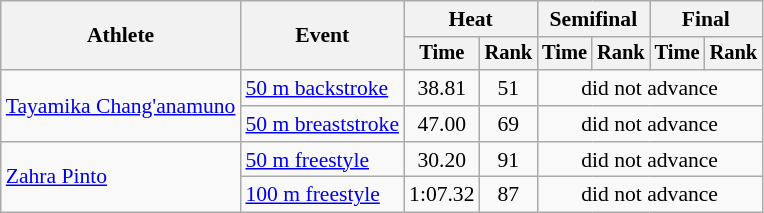<table class=wikitable style="font-size:90%">
<tr>
<th rowspan="2">Athlete</th>
<th rowspan="2">Event</th>
<th colspan="2">Heat</th>
<th colspan="2">Semifinal</th>
<th colspan="2">Final</th>
</tr>
<tr style="font-size:95%">
<th>Time</th>
<th>Rank</th>
<th>Time</th>
<th>Rank</th>
<th>Time</th>
<th>Rank</th>
</tr>
<tr align=center>
<td align=left rowspan=2><a href='#'>Tayamika Chang'anamuno</a></td>
<td align=left><a href='#'>50 m backstroke</a></td>
<td>38.81</td>
<td>51</td>
<td colspan=4>did not advance</td>
</tr>
<tr align=center>
<td align=left><a href='#'>50 m breaststroke</a></td>
<td>47.00</td>
<td>69</td>
<td colspan=4>did not advance</td>
</tr>
<tr align=center>
<td align=left rowspan=2><a href='#'>Zahra Pinto</a></td>
<td align=left><a href='#'>50 m freestyle</a></td>
<td>30.20</td>
<td>91</td>
<td colspan=4>did not advance</td>
</tr>
<tr align=center>
<td align=left><a href='#'>100 m freestyle</a></td>
<td>1:07.32</td>
<td>87</td>
<td colspan=4>did not advance</td>
</tr>
</table>
